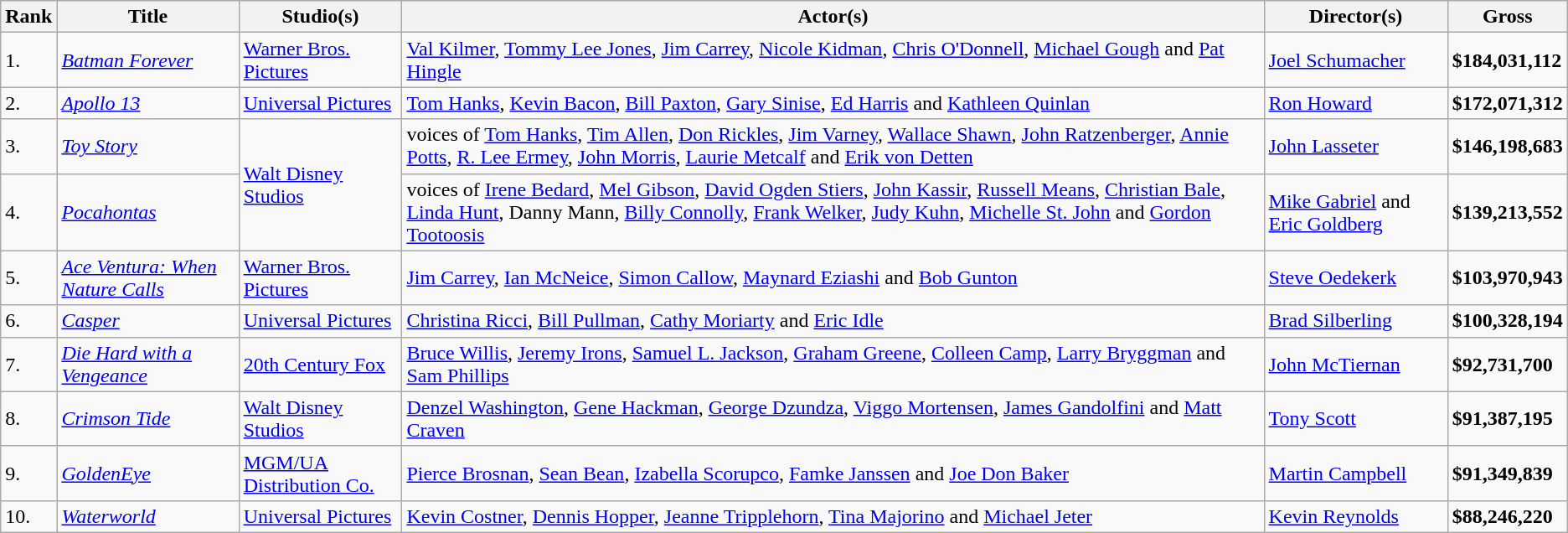<table class="wikitable">
<tr>
<th>Rank</th>
<th>Title</th>
<th>Studio(s)</th>
<th>Actor(s)</th>
<th>Director(s)</th>
<th>Gross</th>
</tr>
<tr>
<td>1.</td>
<td><em><a href='#'>Batman Forever</a></em></td>
<td><a href='#'>Warner Bros. Pictures</a></td>
<td><a href='#'>Val Kilmer</a>, <a href='#'>Tommy Lee Jones</a>, <a href='#'>Jim Carrey</a>, <a href='#'>Nicole Kidman</a>, <a href='#'>Chris O'Donnell</a>, <a href='#'>Michael Gough</a> and <a href='#'>Pat Hingle</a></td>
<td><a href='#'>Joel Schumacher</a></td>
<td><strong>$184,031,112</strong></td>
</tr>
<tr>
<td>2.</td>
<td><em><a href='#'>Apollo 13</a></em></td>
<td><a href='#'>Universal Pictures</a></td>
<td><a href='#'>Tom Hanks</a>, <a href='#'>Kevin Bacon</a>, <a href='#'>Bill Paxton</a>, <a href='#'>Gary Sinise</a>, <a href='#'>Ed Harris</a> and <a href='#'>Kathleen Quinlan</a></td>
<td><a href='#'>Ron Howard</a></td>
<td><strong>$172,071,312</strong></td>
</tr>
<tr>
<td>3.</td>
<td><em><a href='#'>Toy Story</a></em></td>
<td rowspan="2"><a href='#'>Walt Disney Studios</a></td>
<td>voices of <a href='#'>Tom Hanks</a>, <a href='#'>Tim Allen</a>, <a href='#'>Don Rickles</a>, <a href='#'>Jim Varney</a>, <a href='#'>Wallace Shawn</a>, <a href='#'>John Ratzenberger</a>, <a href='#'>Annie Potts</a>, <a href='#'>R. Lee Ermey</a>, <a href='#'>John Morris</a>, <a href='#'>Laurie Metcalf</a> and <a href='#'>Erik von Detten</a></td>
<td><a href='#'>John Lasseter</a></td>
<td><strong>$146,198,683</strong></td>
</tr>
<tr>
<td>4.</td>
<td><em><a href='#'>Pocahontas</a></em></td>
<td>voices of <a href='#'>Irene Bedard</a>, <a href='#'>Mel Gibson</a>, <a href='#'>David Ogden Stiers</a>, <a href='#'>John Kassir</a>, <a href='#'>Russell Means</a>, <a href='#'>Christian Bale</a>, <a href='#'>Linda Hunt</a>, Danny Mann, <a href='#'>Billy Connolly</a>, <a href='#'>Frank Welker</a>, <a href='#'>Judy Kuhn</a>, <a href='#'>Michelle St. John</a> and <a href='#'>Gordon Tootoosis</a></td>
<td><a href='#'>Mike Gabriel</a> and <a href='#'>Eric Goldberg</a></td>
<td><strong>$139,213,552</strong></td>
</tr>
<tr>
<td>5.</td>
<td><em><a href='#'>Ace Ventura: When Nature Calls</a></em></td>
<td><a href='#'>Warner Bros. Pictures</a></td>
<td><a href='#'>Jim Carrey</a>, <a href='#'>Ian McNeice</a>, <a href='#'>Simon Callow</a>, <a href='#'>Maynard Eziashi</a> and <a href='#'>Bob Gunton</a></td>
<td><a href='#'>Steve Oedekerk</a></td>
<td><strong>$103,970,943</strong></td>
</tr>
<tr>
<td>6.</td>
<td><em><a href='#'>Casper</a></em></td>
<td><a href='#'>Universal Pictures</a></td>
<td><a href='#'>Christina Ricci</a>, <a href='#'>Bill Pullman</a>, <a href='#'>Cathy Moriarty</a> and <a href='#'>Eric Idle</a></td>
<td><a href='#'>Brad Silberling</a></td>
<td><strong>$100,328,194</strong></td>
</tr>
<tr>
<td>7.</td>
<td><em><a href='#'>Die Hard with a Vengeance</a></em></td>
<td><a href='#'>20th Century Fox</a></td>
<td><a href='#'>Bruce Willis</a>, <a href='#'>Jeremy Irons</a>, <a href='#'>Samuel L. Jackson</a>, <a href='#'>Graham Greene</a>, <a href='#'>Colleen Camp</a>, <a href='#'>Larry Bryggman</a> and <a href='#'>Sam Phillips</a></td>
<td><a href='#'>John McTiernan</a></td>
<td><strong>$92,731,700</strong></td>
</tr>
<tr>
<td>8.</td>
<td><em><a href='#'>Crimson Tide</a></em></td>
<td><a href='#'>Walt Disney Studios</a></td>
<td><a href='#'>Denzel Washington</a>, <a href='#'>Gene Hackman</a>, <a href='#'>George Dzundza</a>, <a href='#'>Viggo Mortensen</a>, <a href='#'>James Gandolfini</a> and <a href='#'>Matt Craven</a></td>
<td><a href='#'>Tony Scott</a></td>
<td><strong>$91,387,195</strong></td>
</tr>
<tr>
<td>9.</td>
<td><em><a href='#'>GoldenEye</a></em></td>
<td><a href='#'>MGM/UA Distribution Co.</a></td>
<td><a href='#'>Pierce Brosnan</a>, <a href='#'>Sean Bean</a>, <a href='#'>Izabella Scorupco</a>, <a href='#'>Famke Janssen</a> and <a href='#'>Joe Don Baker</a></td>
<td><a href='#'>Martin Campbell</a></td>
<td><strong>$91,349,839</strong></td>
</tr>
<tr>
<td>10.</td>
<td><em><a href='#'>Waterworld</a></em></td>
<td><a href='#'>Universal Pictures</a></td>
<td><a href='#'>Kevin Costner</a>, <a href='#'>Dennis Hopper</a>, <a href='#'>Jeanne Tripplehorn</a>, <a href='#'>Tina Majorino</a> and <a href='#'>Michael Jeter</a></td>
<td><a href='#'>Kevin Reynolds</a></td>
<td><strong>$88,246,220</strong></td>
</tr>
</table>
